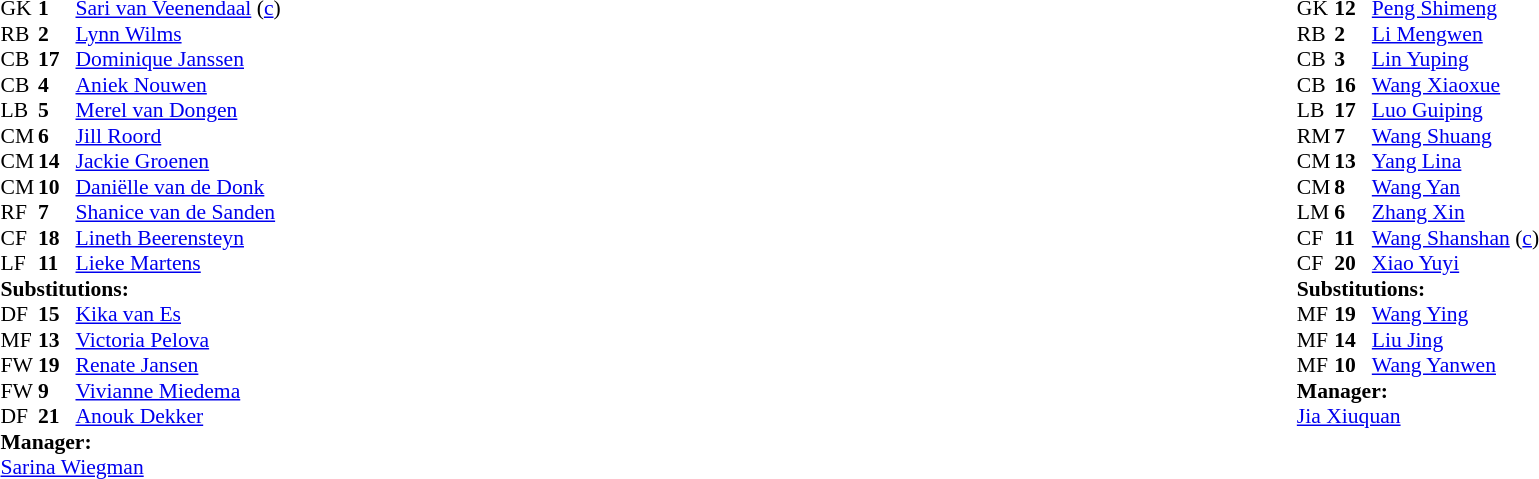<table width="100%">
<tr>
<td valign="top" width="40%"><br><table style="font-size:90%" cellspacing="0" cellpadding="0">
<tr>
<th width=25></th>
<th width=25></th>
</tr>
<tr>
<td>GK</td>
<td><strong>1</strong></td>
<td><a href='#'>Sari van Veenendaal</a> (<a href='#'>c</a>)</td>
</tr>
<tr>
<td>RB</td>
<td><strong>2</strong></td>
<td><a href='#'>Lynn Wilms</a></td>
<td></td>
<td></td>
</tr>
<tr>
<td>CB</td>
<td><strong>17</strong></td>
<td><a href='#'>Dominique Janssen</a></td>
</tr>
<tr>
<td>CB</td>
<td><strong>4</strong></td>
<td><a href='#'>Aniek Nouwen</a></td>
<td></td>
<td></td>
</tr>
<tr>
<td>LB</td>
<td><strong>5</strong></td>
<td><a href='#'>Merel van Dongen</a></td>
</tr>
<tr>
<td>CM</td>
<td><strong>6</strong></td>
<td><a href='#'>Jill Roord</a></td>
<td></td>
<td></td>
</tr>
<tr>
<td>CM</td>
<td><strong>14</strong></td>
<td><a href='#'>Jackie Groenen</a></td>
</tr>
<tr>
<td>CM</td>
<td><strong>10</strong></td>
<td><a href='#'>Daniëlle van de Donk</a></td>
<td></td>
<td></td>
</tr>
<tr>
<td>RF</td>
<td><strong>7</strong></td>
<td><a href='#'>Shanice van de Sanden</a></td>
<td></td>
<td></td>
</tr>
<tr>
<td>CF</td>
<td><strong>18</strong></td>
<td><a href='#'>Lineth Beerensteyn</a></td>
</tr>
<tr>
<td>LF</td>
<td><strong>11</strong></td>
<td><a href='#'>Lieke Martens</a></td>
</tr>
<tr>
<td colspan=3><strong>Substitutions:</strong></td>
</tr>
<tr>
<td>DF</td>
<td><strong>15</strong></td>
<td><a href='#'>Kika van Es</a></td>
<td></td>
<td></td>
</tr>
<tr>
<td>MF</td>
<td><strong>13</strong></td>
<td><a href='#'>Victoria Pelova</a></td>
<td></td>
<td></td>
</tr>
<tr>
<td>FW</td>
<td><strong>19</strong></td>
<td><a href='#'>Renate Jansen</a></td>
<td></td>
<td></td>
</tr>
<tr>
<td>FW</td>
<td><strong>9</strong></td>
<td><a href='#'>Vivianne Miedema</a></td>
<td></td>
<td></td>
</tr>
<tr>
<td>DF</td>
<td><strong>21</strong></td>
<td><a href='#'>Anouk Dekker</a></td>
<td></td>
<td></td>
</tr>
<tr>
<td colspan=3><strong>Manager:</strong></td>
</tr>
<tr>
<td colspan=3><a href='#'>Sarina Wiegman</a></td>
</tr>
</table>
</td>
<td valign="top"></td>
<td valign="top" width="50%"><br><table style="font-size:90%; margin:auto" cellspacing="0" cellpadding="0">
<tr>
<th width=25></th>
<th width=25></th>
</tr>
<tr>
<td>GK</td>
<td><strong>12</strong></td>
<td><a href='#'>Peng Shimeng</a></td>
</tr>
<tr>
<td>RB</td>
<td><strong>2</strong></td>
<td><a href='#'>Li Mengwen</a></td>
</tr>
<tr>
<td>CB</td>
<td><strong>3</strong></td>
<td><a href='#'>Lin Yuping</a></td>
<td></td>
</tr>
<tr>
<td>CB</td>
<td><strong>16</strong></td>
<td><a href='#'>Wang Xiaoxue</a></td>
</tr>
<tr>
<td>LB</td>
<td><strong>17</strong></td>
<td><a href='#'>Luo Guiping</a></td>
<td></td>
<td></td>
</tr>
<tr>
<td>RM</td>
<td><strong>7</strong></td>
<td><a href='#'>Wang Shuang</a></td>
</tr>
<tr>
<td>CM</td>
<td><strong>13</strong></td>
<td><a href='#'>Yang Lina</a></td>
</tr>
<tr>
<td>CM</td>
<td><strong>8</strong></td>
<td><a href='#'>Wang Yan</a></td>
<td></td>
<td></td>
</tr>
<tr>
<td>LM</td>
<td><strong>6</strong></td>
<td><a href='#'>Zhang Xin</a></td>
</tr>
<tr>
<td>CF</td>
<td><strong>11</strong></td>
<td><a href='#'>Wang Shanshan</a> (<a href='#'>c</a>)</td>
</tr>
<tr>
<td>CF</td>
<td><strong>20</strong></td>
<td><a href='#'>Xiao Yuyi</a></td>
<td></td>
<td></td>
</tr>
<tr>
<td colspan=3><strong>Substitutions:</strong></td>
</tr>
<tr>
<td>MF</td>
<td><strong>19</strong></td>
<td><a href='#'>Wang Ying</a></td>
<td></td>
<td></td>
</tr>
<tr>
<td>MF</td>
<td><strong>14</strong></td>
<td><a href='#'>Liu Jing</a></td>
<td></td>
<td></td>
</tr>
<tr>
<td>MF</td>
<td><strong>10</strong></td>
<td><a href='#'>Wang Yanwen</a></td>
<td></td>
<td></td>
</tr>
<tr>
<td colspan=3><strong>Manager:</strong></td>
</tr>
<tr>
<td colspan=3><a href='#'>Jia Xiuquan</a></td>
</tr>
</table>
</td>
</tr>
</table>
